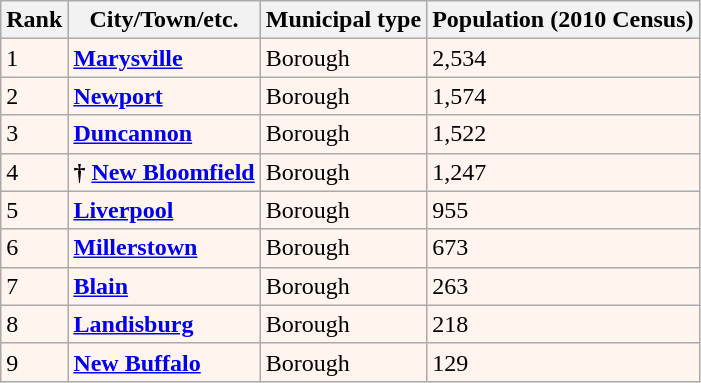<table class="wikitable sortable">
<tr>
<th>Rank</th>
<th>City/Town/etc.</th>
<th>Municipal type</th>
<th>Population (2010 Census)</th>
</tr>
<tr style="background-color:#FFF5EE;">
<td>1</td>
<td><strong><a href='#'>Marysville</a></strong></td>
<td>Borough</td>
<td>2,534</td>
</tr>
<tr style="background-color:#FFF5EE;">
<td>2</td>
<td><strong><a href='#'>Newport</a></strong></td>
<td>Borough</td>
<td>1,574</td>
</tr>
<tr style="background-color:#FFF5EE;">
<td>3</td>
<td><strong><a href='#'>Duncannon</a></strong></td>
<td>Borough</td>
<td>1,522</td>
</tr>
<tr style="background-color:#FFF5EE;">
<td>4</td>
<td><strong>†</strong> <strong><a href='#'>New Bloomfield</a></strong></td>
<td>Borough</td>
<td>1,247</td>
</tr>
<tr style="background-color:#FFF5EE;">
<td>5</td>
<td><strong><a href='#'>Liverpool</a></strong></td>
<td>Borough</td>
<td>955</td>
</tr>
<tr style="background-color:#FFF5EE;">
<td>6</td>
<td><strong><a href='#'>Millerstown</a></strong></td>
<td>Borough</td>
<td>673</td>
</tr>
<tr style="background-color:#FFF5EE;">
<td>7</td>
<td><strong><a href='#'>Blain</a></strong></td>
<td>Borough</td>
<td>263</td>
</tr>
<tr style="background-color:#FFF5EE;">
<td>8</td>
<td><strong><a href='#'>Landisburg</a></strong></td>
<td>Borough</td>
<td>218</td>
</tr>
<tr style="background-color:#FFF5EE;">
<td>9</td>
<td><strong><a href='#'>New Buffalo</a></strong></td>
<td>Borough</td>
<td>129</td>
</tr>
</table>
